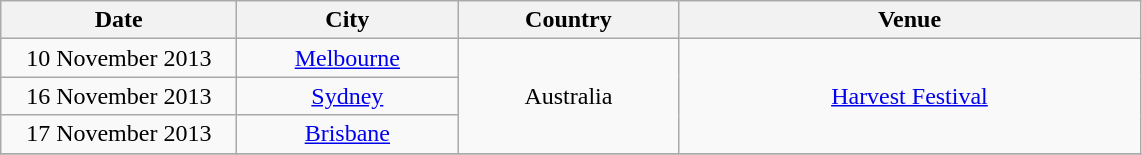<table class="wikitable" style="text-align:center">
<tr>
<th width="150">Date</th>
<th width="140">City</th>
<th width="140">Country</th>
<th width="300">Venue</th>
</tr>
<tr>
<td>10 November 2013</td>
<td><a href='#'>Melbourne</a></td>
<td rowspan="3">Australia</td>
<td rowspan="3"><a href='#'>Harvest Festival</a></td>
</tr>
<tr>
<td>16 November 2013</td>
<td><a href='#'>Sydney</a></td>
</tr>
<tr>
<td>17 November 2013</td>
<td><a href='#'>Brisbane</a></td>
</tr>
<tr>
</tr>
</table>
